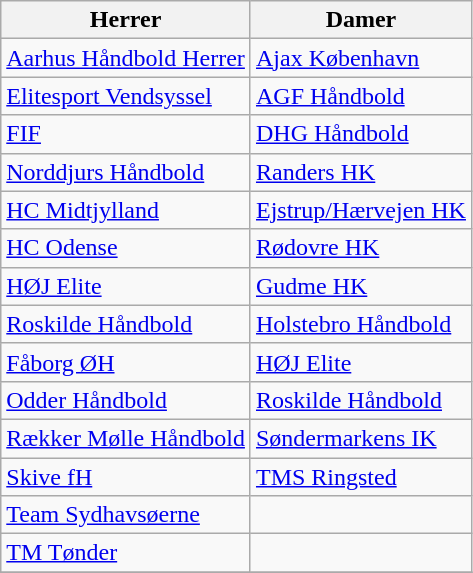<table class="wikitable">
<tr>
<th>Herrer</th>
<th>Damer</th>
</tr>
<tr>
<td><a href='#'>Aarhus Håndbold Herrer</a></td>
<td><a href='#'>Ajax København</a></td>
</tr>
<tr>
<td><a href='#'>Elitesport Vendsyssel</a></td>
<td><a href='#'>AGF Håndbold</a></td>
</tr>
<tr>
<td><a href='#'>FIF</a></td>
<td><a href='#'>DHG Håndbold</a></td>
</tr>
<tr>
<td><a href='#'>Norddjurs Håndbold</a></td>
<td><a href='#'>Randers HK</a></td>
</tr>
<tr>
<td><a href='#'>HC Midtjylland</a></td>
<td><a href='#'>Ejstrup/Hærvejen HK</a></td>
</tr>
<tr>
<td><a href='#'>HC Odense</a></td>
<td><a href='#'>Rødovre HK</a></td>
</tr>
<tr>
<td><a href='#'>HØJ Elite</a></td>
<td><a href='#'>Gudme HK</a></td>
</tr>
<tr>
<td><a href='#'>Roskilde Håndbold</a></td>
<td><a href='#'>Holstebro Håndbold</a></td>
</tr>
<tr>
<td><a href='#'>Fåborg ØH</a></td>
<td><a href='#'>HØJ Elite</a></td>
</tr>
<tr>
<td><a href='#'>Odder Håndbold</a></td>
<td><a href='#'>Roskilde Håndbold</a></td>
</tr>
<tr>
<td><a href='#'>Rækker Mølle Håndbold</a></td>
<td><a href='#'>Søndermarkens IK</a></td>
</tr>
<tr>
<td><a href='#'>Skive fH</a></td>
<td><a href='#'>TMS Ringsted</a></td>
</tr>
<tr>
<td><a href='#'>Team Sydhavsøerne</a></td>
<td></td>
</tr>
<tr>
<td><a href='#'>TM Tønder</a></td>
<td></td>
</tr>
<tr>
</tr>
</table>
